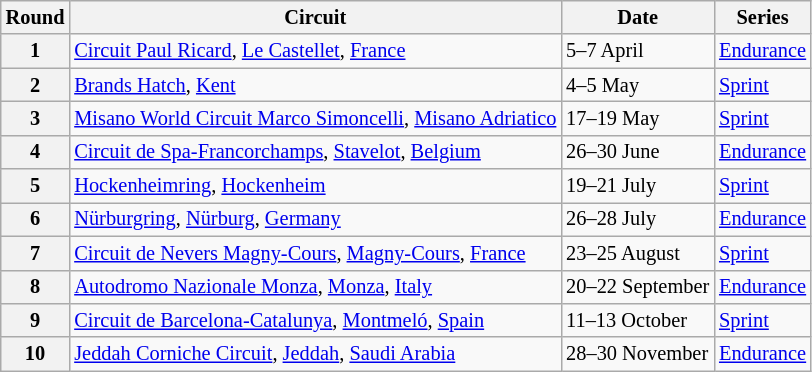<table class="wikitable" style="font-size:85%">
<tr>
<th>Round</th>
<th>Circuit</th>
<th>Date</th>
<th>Series</th>
</tr>
<tr>
<th>1</th>
<td> <a href='#'>Circuit Paul Ricard</a>, <a href='#'>Le Castellet</a>, <a href='#'>France</a></td>
<td>5–7 April</td>
<td><a href='#'>Endurance</a></td>
</tr>
<tr>
<th>2</th>
<td> <a href='#'>Brands Hatch</a>, <a href='#'>Kent</a></td>
<td>4–5 May</td>
<td><a href='#'>Sprint</a></td>
</tr>
<tr>
<th>3</th>
<td> <a href='#'>Misano World Circuit Marco Simoncelli</a>, <a href='#'>Misano Adriatico</a></td>
<td>17–19 May</td>
<td><a href='#'>Sprint</a></td>
</tr>
<tr>
<th>4</th>
<td> <a href='#'>Circuit de Spa-Francorchamps</a>, <a href='#'>Stavelot</a>, <a href='#'>Belgium</a></td>
<td>26–30 June</td>
<td><a href='#'>Endurance</a></td>
</tr>
<tr>
<th>5</th>
<td> <a href='#'>Hockenheimring</a>, <a href='#'>Hockenheim</a></td>
<td>19–21 July</td>
<td><a href='#'>Sprint</a></td>
</tr>
<tr>
<th>6</th>
<td> <a href='#'>Nürburgring</a>, <a href='#'>Nürburg</a>, <a href='#'>Germany</a></td>
<td>26–28 July</td>
<td><a href='#'>Endurance</a></td>
</tr>
<tr>
<th>7</th>
<td> <a href='#'>Circuit de Nevers Magny-Cours</a>, <a href='#'>Magny-Cours</a>, <a href='#'>France</a></td>
<td>23–25 August</td>
<td><a href='#'>Sprint</a></td>
</tr>
<tr>
<th>8</th>
<td> <a href='#'>Autodromo Nazionale Monza</a>, <a href='#'>Monza</a>, <a href='#'>Italy</a></td>
<td>20–22 September</td>
<td><a href='#'>Endurance</a></td>
</tr>
<tr>
<th>9</th>
<td> <a href='#'>Circuit de Barcelona-Catalunya</a>, <a href='#'>Montmeló</a>, <a href='#'>Spain</a></td>
<td>11–13 October</td>
<td><a href='#'>Sprint</a></td>
</tr>
<tr>
<th>10</th>
<td> <a href='#'>Jeddah Corniche Circuit</a>, <a href='#'>Jeddah</a>, <a href='#'>Saudi Arabia</a></td>
<td>28–30 November</td>
<td><a href='#'>Endurance</a></td>
</tr>
</table>
